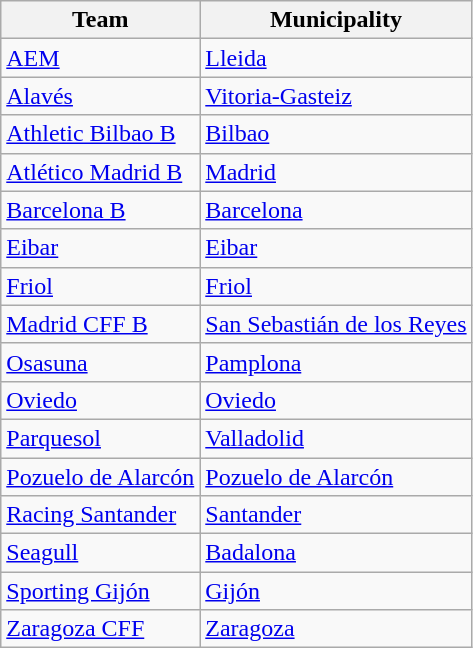<table class="wikitable sortable">
<tr>
<th>Team</th>
<th>Municipality</th>
</tr>
<tr>
<td><a href='#'>AEM</a></td>
<td><a href='#'>Lleida</a></td>
</tr>
<tr>
<td><a href='#'>Alavés</a></td>
<td><a href='#'>Vitoria-Gasteiz</a></td>
</tr>
<tr>
<td><a href='#'>Athletic Bilbao B</a></td>
<td><a href='#'>Bilbao</a></td>
</tr>
<tr>
<td><a href='#'>Atlético Madrid B</a></td>
<td><a href='#'>Madrid</a></td>
</tr>
<tr>
<td><a href='#'>Barcelona B</a></td>
<td><a href='#'>Barcelona</a></td>
</tr>
<tr>
<td><a href='#'>Eibar</a></td>
<td><a href='#'>Eibar</a></td>
</tr>
<tr>
<td><a href='#'>Friol</a></td>
<td><a href='#'>Friol</a></td>
</tr>
<tr>
<td><a href='#'>Madrid CFF B</a></td>
<td><a href='#'>San Sebastián de los Reyes</a></td>
</tr>
<tr>
<td><a href='#'>Osasuna</a></td>
<td><a href='#'>Pamplona</a></td>
</tr>
<tr>
<td><a href='#'>Oviedo</a></td>
<td><a href='#'>Oviedo</a></td>
</tr>
<tr>
<td><a href='#'>Parquesol</a></td>
<td><a href='#'>Valladolid</a></td>
</tr>
<tr>
<td><a href='#'>Pozuelo de Alarcón</a></td>
<td><a href='#'>Pozuelo de Alarcón</a></td>
</tr>
<tr>
<td><a href='#'>Racing Santander</a></td>
<td><a href='#'>Santander</a></td>
</tr>
<tr>
<td><a href='#'>Seagull</a></td>
<td><a href='#'>Badalona</a></td>
</tr>
<tr>
<td><a href='#'>Sporting Gijón</a></td>
<td><a href='#'>Gijón</a></td>
</tr>
<tr>
<td><a href='#'>Zaragoza CFF</a></td>
<td><a href='#'>Zaragoza</a></td>
</tr>
</table>
